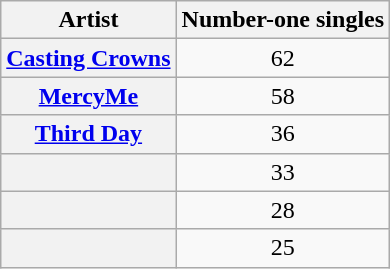<table class="plainrowheaders wikitable sortable">
<tr>
<th scope="col">Artist</th>
<th scope="col">Number-one singles</th>
</tr>
<tr>
<th scope="row"><a href='#'>Casting Crowns</a></th>
<td align="center">62</td>
</tr>
<tr>
<th scope="row"><a href='#'>MercyMe</a></th>
<td align="center">58</td>
</tr>
<tr>
<th scope="row"><a href='#'>Third Day</a></th>
<td align="center">36</td>
</tr>
<tr>
<th scope="row"></th>
<td align="center">33</td>
</tr>
<tr>
<th scope="row"></th>
<td align="center">28</td>
</tr>
<tr>
<th scope="row"></th>
<td align="center">25</td>
</tr>
</table>
